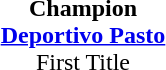<table cellspacing=0 width=100%>
<tr>
<td align=center><br><br></td>
</tr>
<tr>
<td align=center><strong>Champion<br><a href='#'>Deportivo Pasto</a></strong><br>First Title</td>
</tr>
</table>
